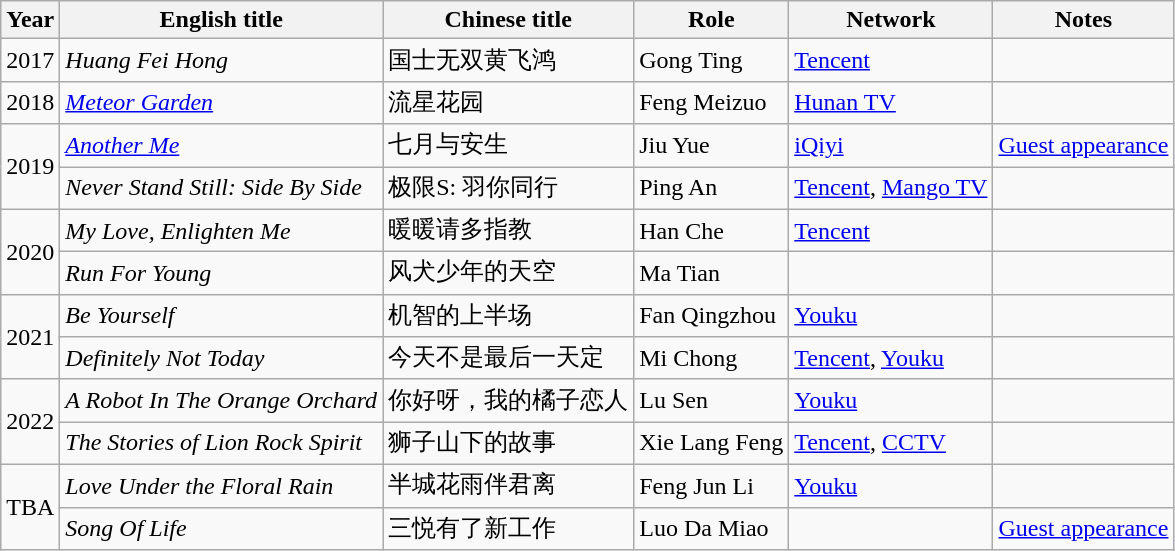<table class="wikitable">
<tr>
<th width=10>Year</th>
<th>English title</th>
<th>Chinese title</th>
<th>Role</th>
<th>Network</th>
<th>Notes</th>
</tr>
<tr>
<td>2017</td>
<td><em>Huang Fei Hong</em></td>
<td>国士无双黄飞鸿</td>
<td>Gong Ting</td>
<td><a href='#'>Tencent</a></td>
<td></td>
</tr>
<tr>
<td>2018</td>
<td><em><a href='#'>Meteor Garden</a></em></td>
<td>流星花园</td>
<td>Feng Meizuo</td>
<td><a href='#'>Hunan TV</a></td>
<td></td>
</tr>
<tr>
<td rowspan=2>2019</td>
<td><em><a href='#'>Another Me</a></em></td>
<td>七月与安生</td>
<td>Jiu Yue</td>
<td><a href='#'>iQiyi</a></td>
<td><a href='#'>Guest appearance</a></td>
</tr>
<tr>
<td><em>Never Stand Still: Side By Side</em></td>
<td>极限S: 羽你同行</td>
<td>Ping An</td>
<td><a href='#'>Tencent</a>, <a href='#'>Mango TV</a></td>
<td></td>
</tr>
<tr>
<td rowspan="2">2020</td>
<td><em>My Love, Enlighten Me</em></td>
<td>暖暖请多指教</td>
<td>Han Che</td>
<td><a href='#'>Tencent</a></td>
<td></td>
</tr>
<tr>
<td><em>Run For Young</em></td>
<td>风犬少年的天空</td>
<td>Ma Tian</td>
<td></td>
<td></td>
</tr>
<tr>
<td rowspan="2">2021</td>
<td><em>Be Yourself</em></td>
<td>机智的上半场</td>
<td>Fan Qingzhou</td>
<td><a href='#'>Youku</a></td>
<td></td>
</tr>
<tr>
<td><em>Definitely Not Today</em></td>
<td>今天不是最后一天定</td>
<td>Mi Chong</td>
<td><a href='#'>Tencent</a>, <a href='#'>Youku</a></td>
<td></td>
</tr>
<tr>
<td rowspan="2">2022</td>
<td><em>A Robot In The Orange Orchard</em></td>
<td>你好呀，我的橘子恋人</td>
<td>Lu Sen</td>
<td><a href='#'>Youku</a></td>
<td></td>
</tr>
<tr>
<td><em>The Stories of Lion Rock Spirit</em></td>
<td>狮子山下的故事</td>
<td>Xie Lang Feng</td>
<td><a href='#'>Tencent</a>, <a href='#'>CCTV</a></td>
<td></td>
</tr>
<tr>
<td rowspan="2">TBA</td>
<td><em>Love Under the Floral Rain</em></td>
<td>半城花雨伴君离</td>
<td>Feng Jun Li</td>
<td><a href='#'>Youku</a></td>
<td></td>
</tr>
<tr>
<td><em>Song Of Life</em></td>
<td>三悦有了新工作</td>
<td>Luo Da Miao</td>
<td></td>
<td><a href='#'>Guest appearance</a></td>
</tr>
</table>
